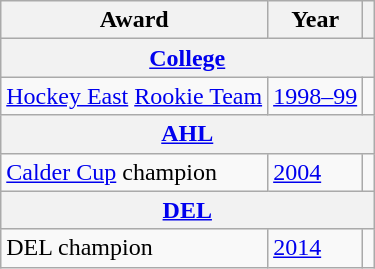<table class="wikitable">
<tr>
<th>Award</th>
<th>Year</th>
<th></th>
</tr>
<tr>
<th colspan="3"><a href='#'>College</a></th>
</tr>
<tr>
<td><a href='#'>Hockey East</a> <a href='#'>Rookie Team</a></td>
<td><a href='#'>1998–99</a></td>
<td></td>
</tr>
<tr>
<th colspan="3"><a href='#'>AHL</a></th>
</tr>
<tr>
<td><a href='#'>Calder Cup</a> champion</td>
<td><a href='#'>2004</a></td>
<td></td>
</tr>
<tr>
<th colspan="3"><a href='#'>DEL</a></th>
</tr>
<tr>
<td>DEL champion</td>
<td><a href='#'>2014</a></td>
<td></td>
</tr>
</table>
